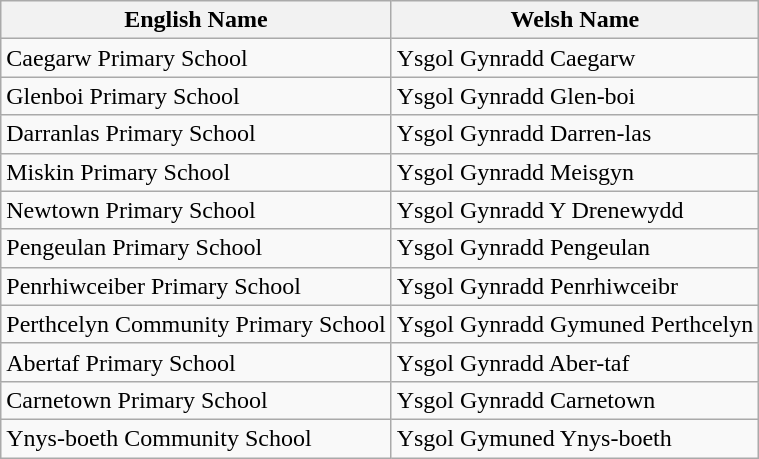<table class="wikitable">
<tr>
<th><strong>English Name</strong></th>
<th><strong>Welsh Name</strong></th>
</tr>
<tr>
<td>Caegarw Primary School</td>
<td>Ysgol Gynradd Caegarw</td>
</tr>
<tr>
<td>Glenboi Primary School</td>
<td>Ysgol Gynradd Glen-boi</td>
</tr>
<tr>
<td>Darranlas Primary School</td>
<td>Ysgol Gynradd Darren-las</td>
</tr>
<tr>
<td>Miskin Primary School</td>
<td>Ysgol Gynradd Meisgyn</td>
</tr>
<tr>
<td>Newtown Primary School</td>
<td>Ysgol Gynradd Y Drenewydd</td>
</tr>
<tr>
<td>Pengeulan Primary School</td>
<td>Ysgol Gynradd Pengeulan</td>
</tr>
<tr>
<td>Penrhiwceiber Primary School</td>
<td>Ysgol Gynradd Penrhiwceibr</td>
</tr>
<tr>
<td>Perthcelyn Community Primary School</td>
<td>Ysgol Gynradd Gymuned Perthcelyn</td>
</tr>
<tr>
<td>Abertaf Primary School</td>
<td>Ysgol Gynradd Aber-taf</td>
</tr>
<tr>
<td>Carnetown Primary School</td>
<td>Ysgol Gynradd Carnetown</td>
</tr>
<tr>
<td>Ynys-boeth Community School</td>
<td>Ysgol Gymuned Ynys-boeth</td>
</tr>
</table>
